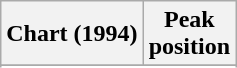<table class="wikitable sortable plainrowheaders">
<tr>
<th>Chart (1994)</th>
<th>Peak<br>position</th>
</tr>
<tr>
</tr>
<tr>
</tr>
</table>
